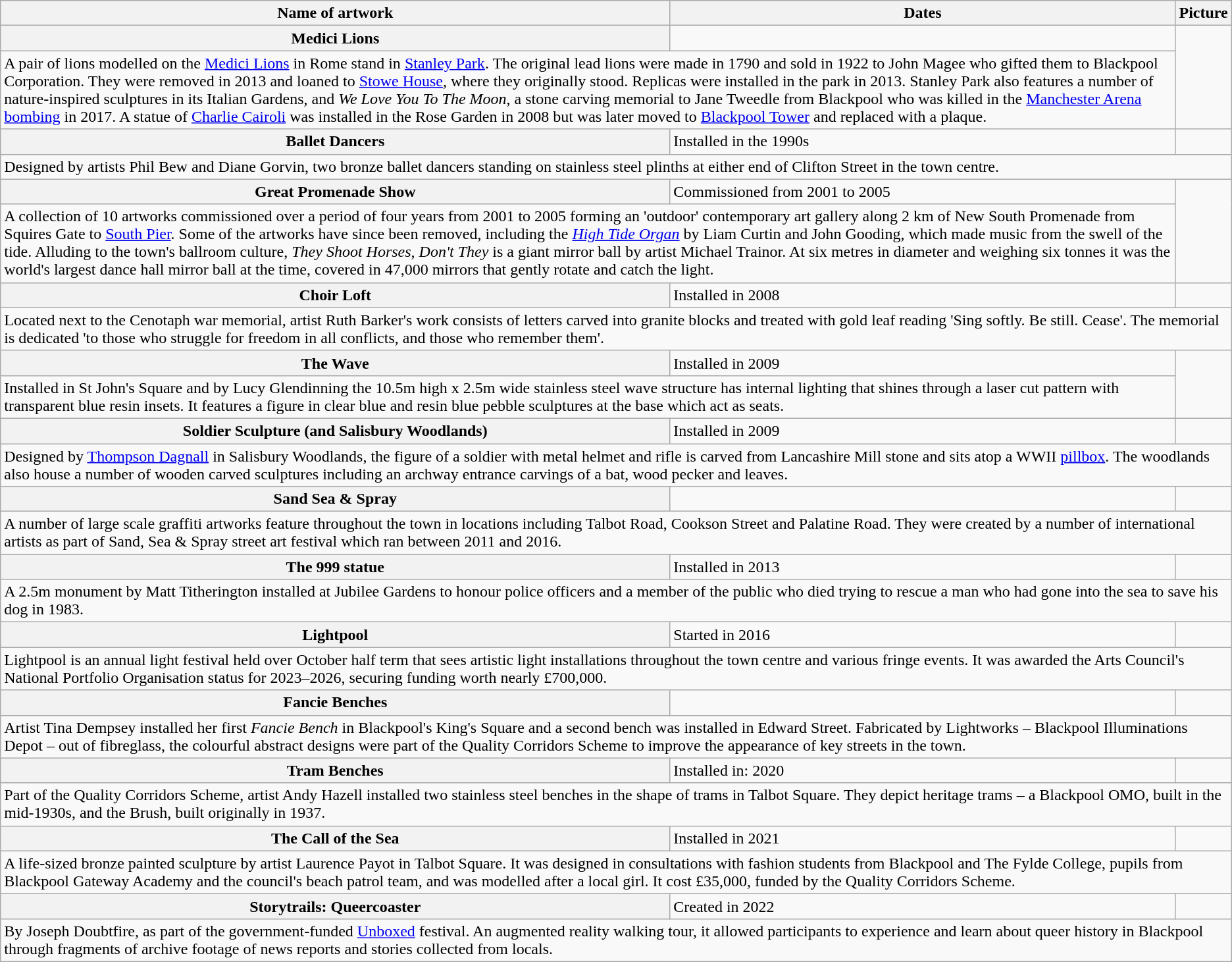<table class="wikitable sortable">
<tr>
<th>Name of artwork</th>
<th>Dates</th>
<th>Picture</th>
</tr>
<tr>
<th>Medici Lions</th>
<td></td>
<td rowspan=2></td>
</tr>
<tr>
<td colspan=2>A pair of lions modelled on the <a href='#'>Medici Lions</a> in Rome stand in <a href='#'>Stanley Park</a>. The original lead lions were made in 1790 and sold in 1922 to John Magee who gifted them to Blackpool Corporation. They were removed in 2013 and loaned to <a href='#'>Stowe House</a>, where they originally stood. Replicas were installed in the park in 2013. Stanley Park also features a number of nature-inspired sculptures in its Italian Gardens, and <em>We Love You To The Moon</em>, a stone carving memorial to Jane Tweedle from Blackpool who was killed in the <a href='#'>Manchester Arena bombing</a> in 2017. A statue of <a href='#'>Charlie Cairoli</a> was installed in the Rose Garden in 2008 but was later moved to <a href='#'>Blackpool Tower</a> and replaced with a plaque.</td>
</tr>
<tr>
<th>Ballet Dancers</th>
<td>Installed in the 1990s</td>
<td></td>
</tr>
<tr>
<td colspan=3>Designed by artists Phil Bew and Diane Gorvin, two bronze ballet dancers standing on stainless steel plinths at either end of Clifton Street in the town centre.</td>
</tr>
<tr>
<th>Great Promenade Show</th>
<td>Commissioned from 2001 to 2005</td>
<td rowspan=2><br></td>
</tr>
<tr>
<td colspan=2>A collection of 10 artworks commissioned over a period of four years from 2001 to 2005 forming an 'outdoor' contemporary art gallery along 2 km of New South Promenade from Squires Gate to <a href='#'>South Pier</a>. Some of the artworks have since been removed, including the <a href='#'><em>High Tide Organ</em></a> by Liam Curtin and John Gooding, which made music from the swell of the tide. Alluding to the town's ballroom culture, <em>They Shoot Horses, Don't They</em> is a giant mirror ball by artist Michael Trainor. At six metres in diameter and weighing six tonnes it was the world's largest dance hall mirror ball at the time, covered in 47,000 mirrors that gently rotate and catch the light.</td>
</tr>
<tr>
<th>Choir Loft</th>
<td>Installed in 2008</td>
<td></td>
</tr>
<tr>
<td colspan=3>Located next to the Cenotaph war memorial, artist Ruth Barker's work consists of letters carved into granite blocks and treated with gold leaf reading 'Sing softly. Be still. Cease'. The memorial is dedicated 'to those who struggle for freedom in all conflicts, and those who remember them'.</td>
</tr>
<tr>
<th>The Wave</th>
<td>Installed in 2009</td>
<td rowspan=2></td>
</tr>
<tr>
<td colspan=2>Installed in St John's Square and by Lucy Glendinning the 10.5m high x 2.5m wide stainless steel wave structure has internal lighting that shines through a laser cut pattern with transparent blue resin insets. It features a figure in clear blue and resin blue pebble sculptures at the base which act as seats.</td>
</tr>
<tr>
<th>Soldier Sculpture (and Salisbury Woodlands)</th>
<td>Installed in 2009</td>
<td></td>
</tr>
<tr>
<td colspan=3>Designed by <a href='#'>Thompson Dagnall</a> in Salisbury Woodlands, the figure of a soldier with metal helmet and rifle is carved from Lancashire Mill stone and sits atop a WWII <a href='#'>pillbox</a>. The woodlands also house a number of wooden carved sculptures including an archway entrance carvings of a bat, wood pecker and leaves.</td>
</tr>
<tr>
<th>Sand Sea & Spray</th>
<td></td>
<td></td>
</tr>
<tr>
<td colspan=3>A number of large scale graffiti artworks feature throughout the town in locations including Talbot Road, Cookson Street and Palatine Road. They were created by a number of international artists as part of Sand, Sea & Spray street art festival which ran between 2011 and 2016.</td>
</tr>
<tr>
<th>The 999 statue</th>
<td>Installed in 2013</td>
<td></td>
</tr>
<tr>
<td colspan=3>A 2.5m monument by Matt Titherington installed at Jubilee Gardens to honour police officers and a member of the public who died trying to rescue a man who had gone into the sea to save his dog in 1983.</td>
</tr>
<tr>
<th>Lightpool</th>
<td>Started in 2016</td>
<td></td>
</tr>
<tr>
<td colspan=3>Lightpool is an annual light festival held over October half term that sees artistic light installations throughout the town centre and various fringe events. It was awarded the Arts Council's National Portfolio Organisation status for 2023–2026, securing funding worth nearly £700,000.</td>
</tr>
<tr>
<th>Fancie Benches</th>
<td></td>
<td></td>
</tr>
<tr>
<td colspan=3>Artist Tina Dempsey installed her first <em>Fancie Bench</em> in Blackpool's King's Square and a second bench was installed in Edward Street. Fabricated by Lightworks – Blackpool Illuminations Depot – out of fibreglass, the colourful abstract designs were part of the Quality Corridors Scheme to improve the appearance of key streets in the town.</td>
</tr>
<tr>
<th>Tram Benches</th>
<td>Installed in: 2020</td>
<td></td>
</tr>
<tr>
<td colspan=3>Part of the Quality Corridors Scheme, artist Andy Hazell installed two stainless steel benches in the shape of trams in Talbot Square. They depict heritage trams – a Blackpool OMO, built in the mid-1930s, and the Brush, built originally in 1937.</td>
</tr>
<tr>
<th>The Call of the Sea</th>
<td>Installed in 2021</td>
</tr>
<tr>
<td colspan=3>A life-sized bronze painted sculpture by artist Laurence Payot in Talbot Square. It was designed in consultations with fashion students from Blackpool and The Fylde College, pupils from Blackpool Gateway Academy and the council's beach patrol team, and was modelled after a local girl. It cost £35,000, funded by the Quality Corridors Scheme.</td>
</tr>
<tr>
<th>Storytrails: Queercoaster</th>
<td>Created in 2022</td>
<td></td>
</tr>
<tr>
<td colspan=3>By Joseph Doubtfire, as part of the government-funded <a href='#'>Unboxed</a> festival. An augmented reality walking tour, it allowed participants to experience and learn about queer history in Blackpool through fragments of archive footage of news reports and stories collected from locals.</td>
</tr>
</table>
